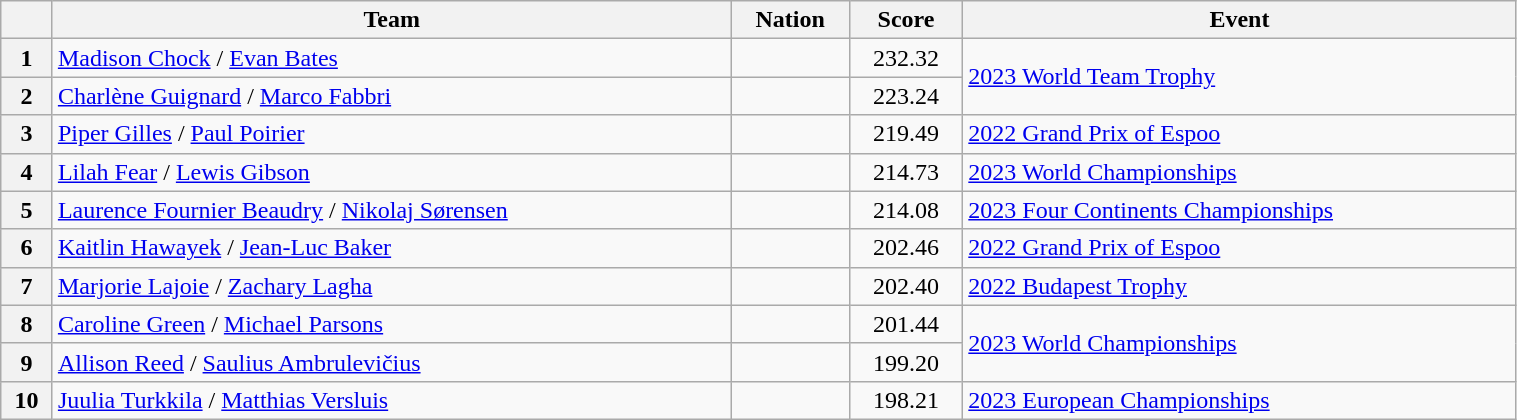<table class="wikitable sortable" style="text-align:left; width:80%">
<tr>
<th scope="col"></th>
<th scope="col">Team</th>
<th scope="col">Nation</th>
<th scope="col">Score</th>
<th scope="col">Event</th>
</tr>
<tr>
<th scope="row">1</th>
<td><a href='#'>Madison Chock</a> / <a href='#'>Evan Bates</a></td>
<td></td>
<td style="text-align:center;">232.32</td>
<td rowspan="2"><a href='#'>2023 World Team Trophy</a></td>
</tr>
<tr>
<th scope="row">2</th>
<td><a href='#'>Charlène Guignard</a> / <a href='#'>Marco Fabbri</a></td>
<td></td>
<td style="text-align:center;">223.24</td>
</tr>
<tr>
<th scope="row">3</th>
<td><a href='#'>Piper Gilles</a> / <a href='#'>Paul Poirier</a></td>
<td></td>
<td style="text-align:center;">219.49</td>
<td><a href='#'>2022 Grand Prix of Espoo</a></td>
</tr>
<tr>
<th scope="row">4</th>
<td><a href='#'>Lilah Fear</a> / <a href='#'>Lewis Gibson</a></td>
<td></td>
<td style="text-align:center;">214.73</td>
<td><a href='#'>2023 World Championships</a></td>
</tr>
<tr>
<th scope="row">5</th>
<td><a href='#'>Laurence Fournier Beaudry</a> / <a href='#'>Nikolaj Sørensen</a></td>
<td></td>
<td style="text-align:center;">214.08</td>
<td><a href='#'>2023 Four Continents Championships</a></td>
</tr>
<tr>
<th scope="row">6</th>
<td><a href='#'>Kaitlin Hawayek</a> / <a href='#'>Jean-Luc Baker</a></td>
<td></td>
<td style="text-align:center;">202.46</td>
<td><a href='#'>2022 Grand Prix of Espoo</a></td>
</tr>
<tr>
<th scope="row">7</th>
<td><a href='#'>Marjorie Lajoie</a> / <a href='#'>Zachary Lagha</a></td>
<td></td>
<td style="text-align:center;">202.40</td>
<td><a href='#'>2022 Budapest Trophy</a></td>
</tr>
<tr>
<th scope="row">8</th>
<td><a href='#'>Caroline Green</a> / <a href='#'>Michael Parsons</a></td>
<td></td>
<td style="text-align:center;">201.44</td>
<td rowspan="2"><a href='#'>2023 World Championships</a></td>
</tr>
<tr>
<th scope="row">9</th>
<td><a href='#'>Allison Reed</a> / <a href='#'>Saulius Ambrulevičius</a></td>
<td></td>
<td style="text-align:center;">199.20</td>
</tr>
<tr>
<th scope="row">10</th>
<td><a href='#'>Juulia Turkkila</a> / <a href='#'>Matthias Versluis</a></td>
<td></td>
<td style="text-align:center;">198.21</td>
<td><a href='#'>2023 European Championships</a></td>
</tr>
</table>
